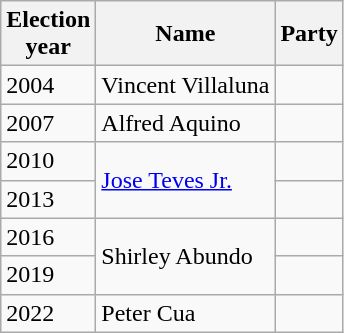<table class="wikitable">
<tr>
<th>Election<br>year</th>
<th>Name</th>
<th colspan=2>Party</th>
</tr>
<tr>
<td>2004</td>
<td>Vincent Villaluna</td>
<td></td>
</tr>
<tr>
<td>2007</td>
<td>Alfred Aquino</td>
<td></td>
</tr>
<tr>
<td>2010</td>
<td rowspan="2"><a href='#'>Jose Teves Jr.</a></td>
<td></td>
</tr>
<tr>
<td>2013</td>
<td></td>
</tr>
<tr>
<td>2016</td>
<td rowspan="2">Shirley Abundo</td>
<td></td>
</tr>
<tr>
<td>2019</td>
<td></td>
</tr>
<tr>
<td>2022</td>
<td>Peter Cua</td>
<td></td>
</tr>
</table>
